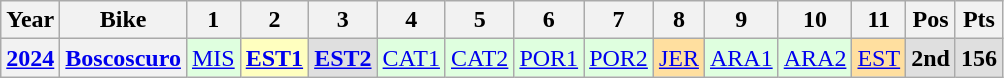<table class="wikitable" style="text-align:center">
<tr>
<th>Year</th>
<th>Bike</th>
<th>1</th>
<th>2</th>
<th>3</th>
<th>4</th>
<th>5</th>
<th>6</th>
<th>7</th>
<th>8</th>
<th>9</th>
<th>10</th>
<th>11</th>
<th>Pos</th>
<th>Pts</th>
</tr>
<tr>
<th><a href='#'>2024</a></th>
<th><a href='#'>Boscoscuro</a></th>
<td style="background:#DFFFDF;"><a href='#'>MIS</a><br></td>
<td style="background:#FFFFBF;"><strong><a href='#'>EST1</a></strong><br></td>
<td style="background:#DFDFDF;"><strong><a href='#'>EST2</a></strong><br></td>
<td style="background:#DFFFDF;"><a href='#'>CAT1</a><br></td>
<td style="background:#DFFFDF;"><a href='#'>CAT2</a><br></td>
<td style="background:#DFFFDF;"><a href='#'>POR1</a><br></td>
<td style="background:#DFFFDF;"><a href='#'>POR2</a><br></td>
<td style="background:#FFDF9F;"><a href='#'>JER</a><br></td>
<td style="background:#DFFFDF;"><a href='#'>ARA1</a><br></td>
<td style="background:#DFFFDF;"><a href='#'>ARA2</a><br></td>
<td style="background:#FFDF9F;"><a href='#'>EST</a><br></td>
<th style="background:#DFDFDF;">2nd</th>
<th style="background:#DFDFDF;">156</th>
</tr>
</table>
